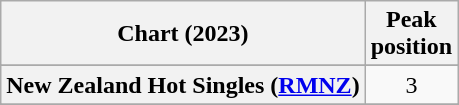<table class="wikitable sortable plainrowheaders" style="text-align:center">
<tr>
<th scope="col">Chart (2023)</th>
<th scope="col">Peak<br>position</th>
</tr>
<tr>
</tr>
<tr>
</tr>
<tr>
<th scope="row">New Zealand Hot Singles (<a href='#'>RMNZ</a>)</th>
<td>3</td>
</tr>
<tr>
</tr>
<tr>
</tr>
<tr>
</tr>
<tr>
</tr>
<tr>
</tr>
</table>
